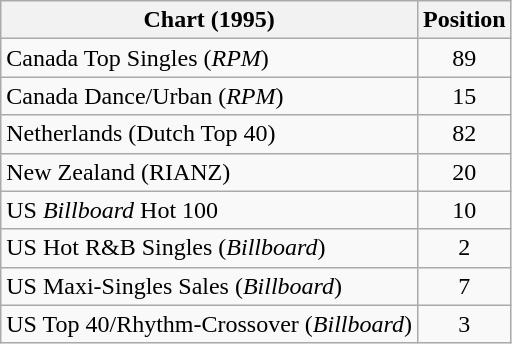<table class="wikitable sortable">
<tr>
<th>Chart (1995)</th>
<th>Position</th>
</tr>
<tr>
<td>Canada Top Singles (<em>RPM</em>)</td>
<td align="center">89</td>
</tr>
<tr>
<td>Canada Dance/Urban (<em>RPM</em>)</td>
<td align="center">15</td>
</tr>
<tr>
<td>Netherlands (Dutch Top 40)</td>
<td align="center">82</td>
</tr>
<tr>
<td>New Zealand (RIANZ)</td>
<td align="center">20</td>
</tr>
<tr>
<td>US <em>Billboard</em> Hot 100</td>
<td align="center">10</td>
</tr>
<tr>
<td>US Hot R&B Singles (<em>Billboard</em>)</td>
<td align="center">2</td>
</tr>
<tr>
<td>US Maxi-Singles Sales (<em>Billboard</em>)</td>
<td align="center">7</td>
</tr>
<tr>
<td>US Top 40/Rhythm-Crossover (<em>Billboard</em>)</td>
<td align="center">3</td>
</tr>
</table>
